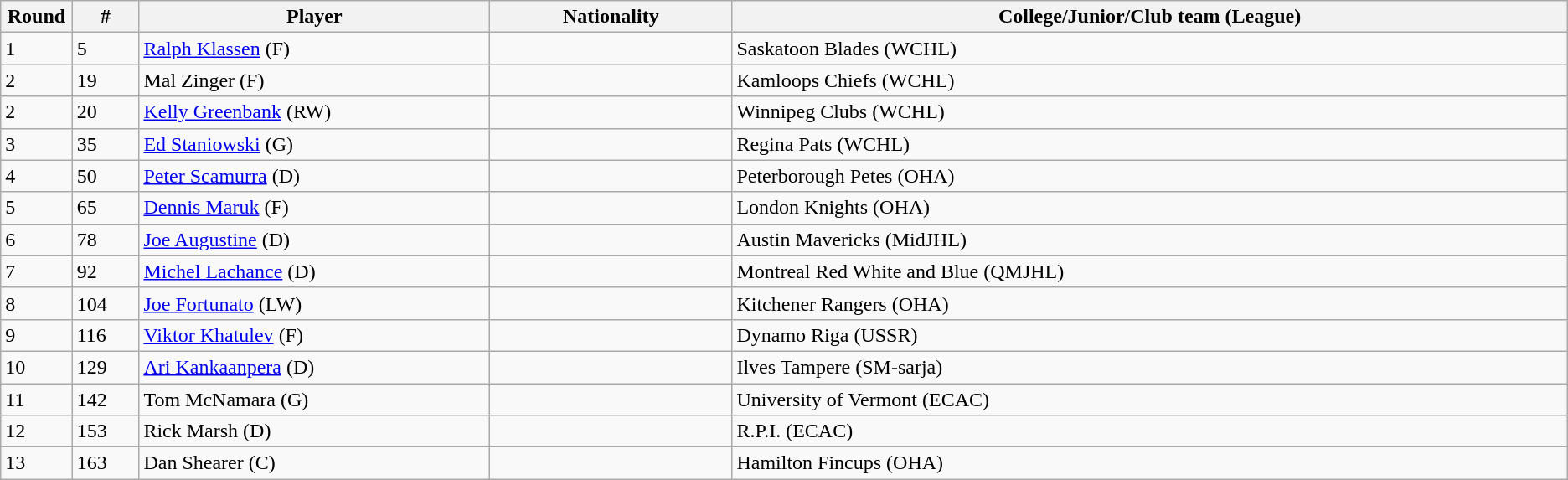<table class="wikitable">
<tr align="center">
<th bgcolor="#DDDDFF" width="4.0%">Round</th>
<th bgcolor="#DDDDFF" width="4.0%">#</th>
<th bgcolor="#DDDDFF" width="21.0%">Player</th>
<th bgcolor="#DDDDFF" width="14.5%">Nationality</th>
<th bgcolor="#DDDDFF" width="50.0%">College/Junior/Club team (League)</th>
</tr>
<tr>
<td>1</td>
<td>5</td>
<td><a href='#'>Ralph Klassen</a> (F)</td>
<td></td>
<td>Saskatoon Blades (WCHL)</td>
</tr>
<tr>
<td>2</td>
<td>19</td>
<td>Mal Zinger (F)</td>
<td></td>
<td>Kamloops Chiefs (WCHL)</td>
</tr>
<tr>
<td>2</td>
<td>20</td>
<td><a href='#'>Kelly Greenbank</a> (RW)</td>
<td></td>
<td>Winnipeg Clubs (WCHL)</td>
</tr>
<tr>
<td>3</td>
<td>35</td>
<td><a href='#'>Ed Staniowski</a> (G)</td>
<td></td>
<td>Regina Pats (WCHL)</td>
</tr>
<tr>
<td>4</td>
<td>50</td>
<td><a href='#'>Peter Scamurra</a> (D)</td>
<td></td>
<td>Peterborough Petes (OHA)</td>
</tr>
<tr>
<td>5</td>
<td>65</td>
<td><a href='#'>Dennis Maruk</a> (F)</td>
<td></td>
<td>London Knights (OHA)</td>
</tr>
<tr>
<td>6</td>
<td>78</td>
<td><a href='#'>Joe Augustine</a> (D)</td>
<td></td>
<td>Austin Mavericks (MidJHL)</td>
</tr>
<tr>
<td>7</td>
<td>92</td>
<td><a href='#'>Michel Lachance</a> (D)</td>
<td></td>
<td>Montreal Red White and Blue (QMJHL)</td>
</tr>
<tr>
<td>8</td>
<td>104</td>
<td><a href='#'>Joe Fortunato</a> (LW)</td>
<td></td>
<td>Kitchener Rangers (OHA)</td>
</tr>
<tr>
<td>9</td>
<td>116</td>
<td><a href='#'>Viktor Khatulev</a> (F)</td>
<td></td>
<td>Dynamo Riga (USSR)</td>
</tr>
<tr>
<td>10</td>
<td>129</td>
<td><a href='#'>Ari Kankaanpera</a> (D)</td>
<td></td>
<td>Ilves Tampere (SM-sarja)</td>
</tr>
<tr>
<td>11</td>
<td>142</td>
<td>Tom McNamara (G)</td>
<td></td>
<td>University of Vermont (ECAC)</td>
</tr>
<tr>
<td>12</td>
<td>153</td>
<td>Rick Marsh (D)</td>
<td></td>
<td>R.P.I. (ECAC)</td>
</tr>
<tr>
<td>13</td>
<td>163</td>
<td>Dan Shearer (C)</td>
<td></td>
<td>Hamilton Fincups (OHA)</td>
</tr>
</table>
